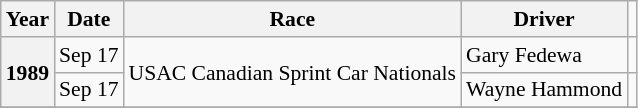<table class="wikitable" style="font-size: 90%;">
<tr>
<th>Year</th>
<th>Date</th>
<th>Race</th>
<th>Driver</th>
<td></td>
</tr>
<tr>
<th rowspan=2>1989</th>
<td>Sep 17</td>
<td rowspan=2>USAC Canadian Sprint Car Nationals</td>
<td> Gary Fedewa</td>
<td></td>
</tr>
<tr>
<td>Sep 17</td>
<td> Wayne Hammond</td>
<td></td>
</tr>
<tr>
</tr>
</table>
